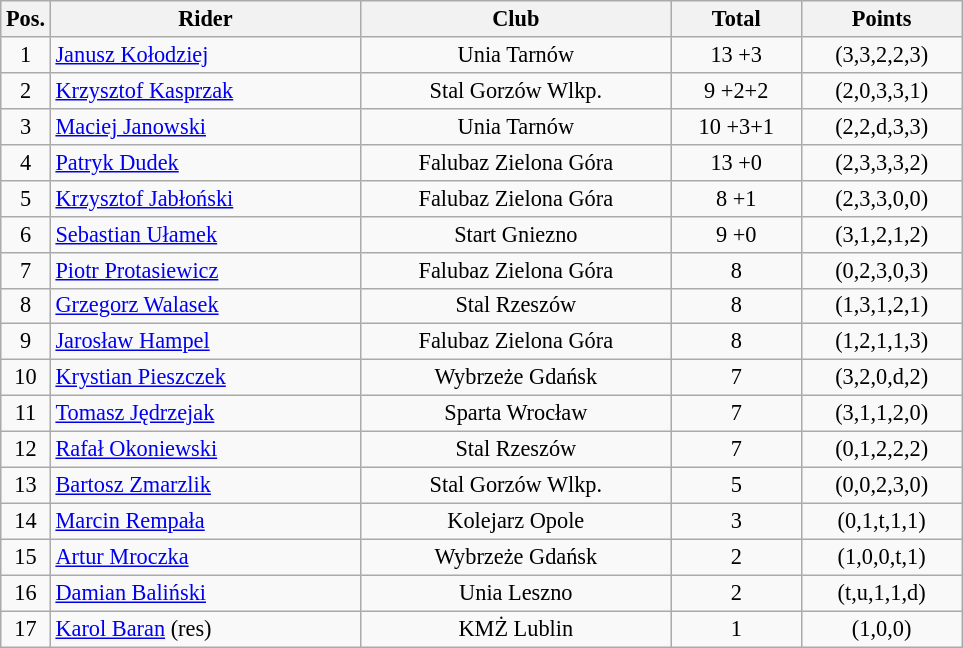<table class=wikitable style="font-size:93%;">
<tr>
<th width=25px>Pos.</th>
<th width=200px>Rider</th>
<th width=200px>Club</th>
<th width=80px>Total</th>
<th width=100px>Points</th>
</tr>
<tr align=center>
<td>1</td>
<td align=left><a href='#'>Janusz Kołodziej</a></td>
<td>Unia Tarnów</td>
<td>13 +3</td>
<td>(3,3,2,2,3)</td>
</tr>
<tr align=center>
<td>2</td>
<td align=left><a href='#'>Krzysztof Kasprzak</a></td>
<td>Stal Gorzów Wlkp.</td>
<td>9 +2+2</td>
<td>(2,0,3,3,1)</td>
</tr>
<tr align=center>
<td>3</td>
<td align=left><a href='#'>Maciej Janowski</a></td>
<td>Unia Tarnów</td>
<td>10 +3+1</td>
<td>(2,2,d,3,3)</td>
</tr>
<tr align=center>
<td>4</td>
<td align=left><a href='#'>Patryk Dudek</a></td>
<td>Falubaz Zielona Góra</td>
<td>13 +0</td>
<td>(2,3,3,3,2)</td>
</tr>
<tr align=center>
<td>5</td>
<td align=left><a href='#'>Krzysztof Jabłoński</a></td>
<td>Falubaz Zielona Góra</td>
<td>8 +1</td>
<td>(2,3,3,0,0)</td>
</tr>
<tr align=center>
<td>6</td>
<td align=left><a href='#'>Sebastian Ułamek</a></td>
<td>Start Gniezno</td>
<td>9 +0</td>
<td>(3,1,2,1,2)</td>
</tr>
<tr align=center>
<td>7</td>
<td align=left><a href='#'>Piotr Protasiewicz</a></td>
<td>Falubaz Zielona Góra</td>
<td>8</td>
<td>(0,2,3,0,3)</td>
</tr>
<tr align=center>
<td>8</td>
<td align=left><a href='#'>Grzegorz Walasek</a></td>
<td>Stal Rzeszów</td>
<td>8</td>
<td>(1,3,1,2,1)</td>
</tr>
<tr align=center>
<td>9</td>
<td align=left><a href='#'>Jarosław Hampel</a></td>
<td>Falubaz Zielona Góra</td>
<td>8</td>
<td>(1,2,1,1,3)</td>
</tr>
<tr align=center>
<td>10</td>
<td align=left><a href='#'>Krystian Pieszczek</a></td>
<td>Wybrzeże Gdańsk</td>
<td>7</td>
<td>(3,2,0,d,2)</td>
</tr>
<tr align=center>
<td>11</td>
<td align=left><a href='#'>Tomasz Jędrzejak</a></td>
<td>Sparta Wrocław</td>
<td>7</td>
<td>(3,1,1,2,0)</td>
</tr>
<tr align=center>
<td>12</td>
<td align=left><a href='#'>Rafał Okoniewski</a></td>
<td>Stal Rzeszów</td>
<td>7</td>
<td>(0,1,2,2,2)</td>
</tr>
<tr align=center>
<td>13</td>
<td align=left><a href='#'>Bartosz Zmarzlik</a></td>
<td>Stal Gorzów Wlkp.</td>
<td>5</td>
<td>(0,0,2,3,0)</td>
</tr>
<tr align=center>
<td>14</td>
<td align=left><a href='#'>Marcin Rempała</a></td>
<td>Kolejarz Opole</td>
<td>3</td>
<td>(0,1,t,1,1)</td>
</tr>
<tr align=center>
<td>15</td>
<td align=left><a href='#'>Artur Mroczka</a></td>
<td>Wybrzeże Gdańsk</td>
<td>2</td>
<td>(1,0,0,t,1)</td>
</tr>
<tr align=center>
<td>16</td>
<td align=left><a href='#'>Damian Baliński</a></td>
<td>Unia Leszno</td>
<td>2</td>
<td>(t,u,1,1,d)</td>
</tr>
<tr align=center>
<td>17</td>
<td align=left><a href='#'>Karol Baran</a> (res)</td>
<td>KMŻ Lublin</td>
<td>1</td>
<td>(1,0,0)</td>
</tr>
</table>
